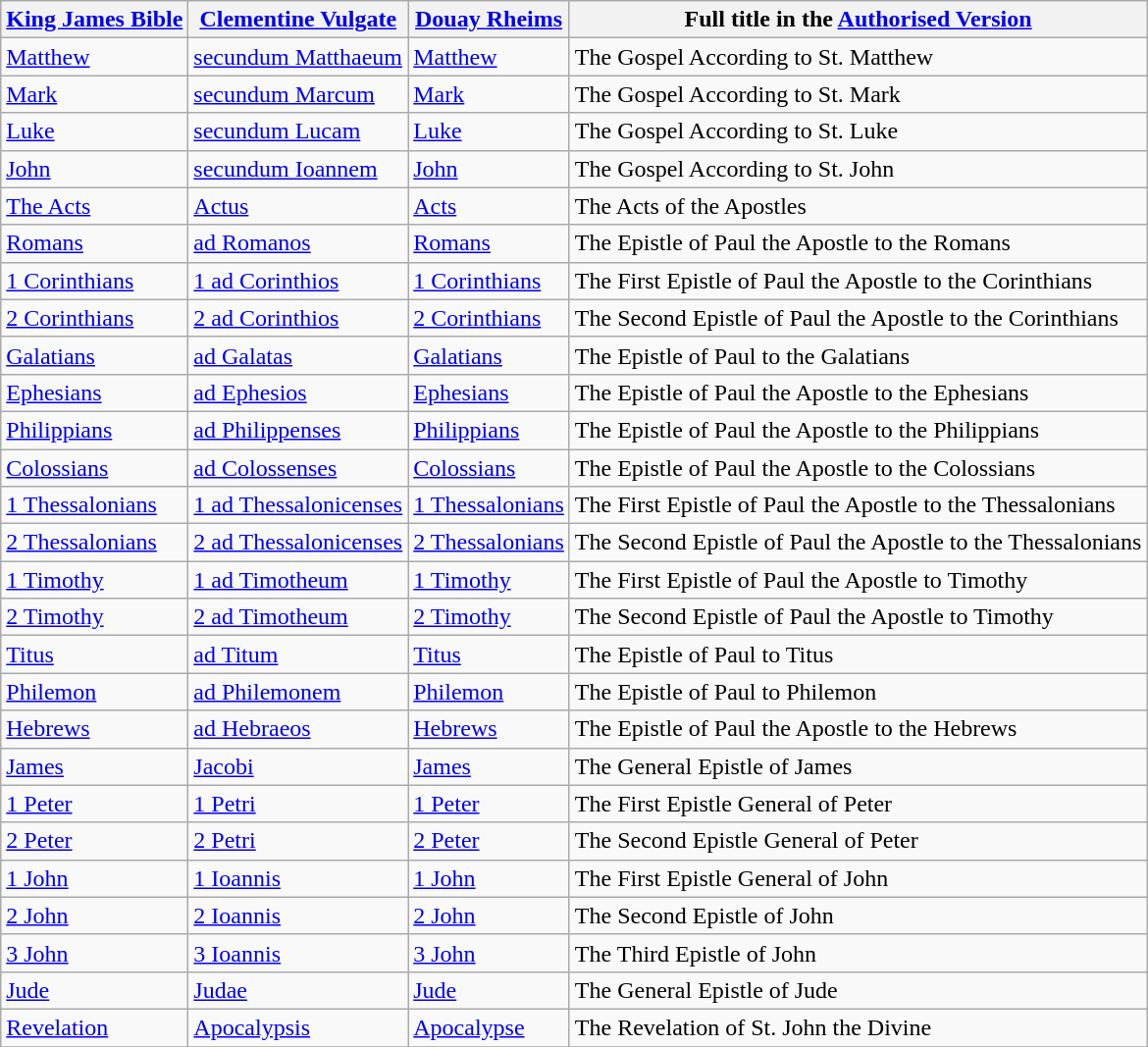<table class=wikitable>
<tr>
<th><a href='#'>King James Bible</a></th>
<th><a href='#'>Clementine Vulgate</a></th>
<th><a href='#'>Douay Rheims</a></th>
<th>Full title in the <a href='#'>Authorised Version</a></th>
</tr>
<tr>
<td><a href='#'>Matthew</a></td>
<td><a href='#'>secundum Matthaeum</a></td>
<td><a href='#'>Matthew</a></td>
<td>The Gospel According to St. Matthew</td>
</tr>
<tr>
<td><a href='#'>Mark</a></td>
<td><a href='#'>secundum Marcum</a></td>
<td><a href='#'>Mark</a></td>
<td>The Gospel According to St. Mark</td>
</tr>
<tr>
<td><a href='#'>Luke</a></td>
<td><a href='#'>secundum Lucam</a></td>
<td><a href='#'>Luke</a></td>
<td>The Gospel According to St. Luke</td>
</tr>
<tr>
<td><a href='#'>John</a></td>
<td><a href='#'>secundum Ioannem</a></td>
<td><a href='#'>John</a></td>
<td>The Gospel According to St. John</td>
</tr>
<tr>
<td><a href='#'>The Acts</a></td>
<td><a href='#'>Actus</a></td>
<td><a href='#'>Acts</a></td>
<td>The Acts of the Apostles</td>
</tr>
<tr>
<td><a href='#'>Romans</a></td>
<td><a href='#'>ad Romanos</a></td>
<td><a href='#'>Romans</a></td>
<td>The Epistle of Paul the Apostle to the Romans</td>
</tr>
<tr>
<td><a href='#'>1 Corinthians</a></td>
<td><a href='#'>1 ad Corinthios</a></td>
<td><a href='#'>1 Corinthians</a></td>
<td>The First Epistle of Paul the Apostle to the Corinthians</td>
</tr>
<tr>
<td><a href='#'>2 Corinthians</a></td>
<td><a href='#'>2 ad Corinthios</a></td>
<td><a href='#'>2 Corinthians</a></td>
<td>The Second Epistle of Paul the Apostle to the Corinthians</td>
</tr>
<tr>
<td><a href='#'>Galatians</a></td>
<td><a href='#'>ad Galatas</a></td>
<td><a href='#'>Galatians</a></td>
<td>The Epistle of Paul to the Galatians</td>
</tr>
<tr>
<td><a href='#'>Ephesians</a></td>
<td><a href='#'>ad Ephesios</a></td>
<td><a href='#'>Ephesians</a></td>
<td>The Epistle of Paul the Apostle to the Ephesians</td>
</tr>
<tr>
<td><a href='#'>Philippians</a></td>
<td><a href='#'>ad Philippenses</a></td>
<td><a href='#'>Philippians</a></td>
<td>The Epistle of Paul the Apostle to the Philippians</td>
</tr>
<tr>
<td><a href='#'>Colossians</a></td>
<td><a href='#'>ad Colossenses</a></td>
<td><a href='#'>Colossians</a></td>
<td>The Epistle of Paul the Apostle to the Colossians</td>
</tr>
<tr>
<td><a href='#'>1 Thessalonians</a></td>
<td><a href='#'>1 ad Thessalonicenses</a></td>
<td><a href='#'>1 Thessalonians</a></td>
<td>The First Epistle of Paul the Apostle to the Thessalonians</td>
</tr>
<tr>
<td><a href='#'>2 Thessalonians</a></td>
<td><a href='#'>2 ad Thessalonicenses</a></td>
<td><a href='#'>2 Thessalonians</a></td>
<td>The Second Epistle of Paul the Apostle to the Thessalonians</td>
</tr>
<tr>
<td><a href='#'>1 Timothy</a></td>
<td><a href='#'>1 ad Timotheum</a></td>
<td><a href='#'>1 Timothy</a></td>
<td>The First Epistle of Paul the Apostle to Timothy</td>
</tr>
<tr>
<td><a href='#'>2 Timothy</a></td>
<td><a href='#'>2 ad Timotheum</a></td>
<td><a href='#'>2 Timothy</a></td>
<td>The Second Epistle of Paul the Apostle to Timothy</td>
</tr>
<tr>
<td><a href='#'>Titus</a></td>
<td><a href='#'>ad Titum</a></td>
<td><a href='#'>Titus</a></td>
<td>The Epistle of Paul to Titus</td>
</tr>
<tr>
<td><a href='#'>Philemon</a></td>
<td><a href='#'>ad Philemonem</a></td>
<td><a href='#'>Philemon</a></td>
<td>The Epistle of Paul to Philemon</td>
</tr>
<tr>
<td><a href='#'>Hebrews</a></td>
<td><a href='#'>ad Hebraeos</a></td>
<td><a href='#'>Hebrews</a></td>
<td>The Epistle of Paul the Apostle to the Hebrews</td>
</tr>
<tr>
<td><a href='#'>James</a></td>
<td><a href='#'>Jacobi</a></td>
<td><a href='#'>James</a></td>
<td>The General Epistle of James</td>
</tr>
<tr>
<td><a href='#'>1 Peter</a></td>
<td><a href='#'>1 Petri</a></td>
<td><a href='#'>1 Peter</a></td>
<td>The First Epistle General of Peter</td>
</tr>
<tr>
<td><a href='#'>2 Peter</a></td>
<td><a href='#'>2 Petri</a></td>
<td><a href='#'>2 Peter</a></td>
<td>The Second Epistle General of Peter</td>
</tr>
<tr>
<td><a href='#'>1 John</a></td>
<td><a href='#'>1 Ioannis</a></td>
<td><a href='#'>1 John</a></td>
<td>The First Epistle General of John</td>
</tr>
<tr>
<td><a href='#'>2 John</a></td>
<td><a href='#'>2 Ioannis</a></td>
<td><a href='#'>2 John</a></td>
<td>The Second Epistle of John</td>
</tr>
<tr>
<td><a href='#'>3 John</a></td>
<td><a href='#'>3 Ioannis</a></td>
<td><a href='#'>3 John</a></td>
<td>The Third Epistle of John</td>
</tr>
<tr>
<td><a href='#'>Jude</a></td>
<td><a href='#'>Judae</a></td>
<td><a href='#'>Jude</a></td>
<td>The General Epistle of Jude</td>
</tr>
<tr>
<td><a href='#'>Revelation</a></td>
<td><a href='#'>Apocalypsis</a></td>
<td><a href='#'>Apocalypse</a></td>
<td>The Revelation of St. John the Divine</td>
</tr>
<tr>
</tr>
</table>
